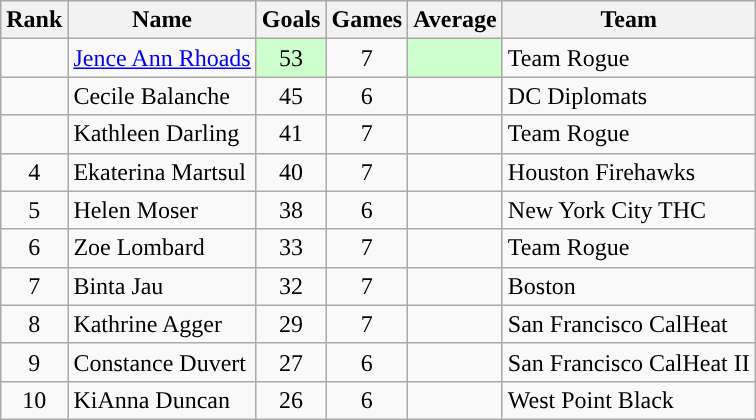<table class="wikitable sortable"  style="text-align:center">
<tr>
<th>Rank</th>
<th>Name</th>
<th>Goals</th>
<th>Games</th>
<th>Average</th>
<th>Team</th>
</tr>
<tr>
<td></td>
<td align="left"><a href='#'>Jence Ann Rhoads</a></td>
<td bgcolor=#ccffcc>53</td>
<td>7</td>
<td bgcolor=#ccffcc></td>
<td align="left">Team Rogue</td>
</tr>
<tr>
<td></td>
<td align="left">Cecile Balanche</td>
<td>45</td>
<td>6</td>
<td></td>
<td align="left">DC Diplomats</td>
</tr>
<tr>
<td></td>
<td align="left">Kathleen Darling</td>
<td>41</td>
<td>7</td>
<td></td>
<td align="left">Team Rogue</td>
</tr>
<tr>
<td align=center>4</td>
<td align="left">Ekaterina Martsul</td>
<td>40</td>
<td>7</td>
<td></td>
<td align="left">Houston Firehawks</td>
</tr>
<tr>
<td align=center>5</td>
<td align="left">Helen Moser</td>
<td>38</td>
<td>6</td>
<td></td>
<td align="left">New York City THC</td>
</tr>
<tr>
<td align=center>6</td>
<td align="left">Zoe Lombard</td>
<td>33</td>
<td>7</td>
<td></td>
<td align="left">Team Rogue</td>
</tr>
<tr>
<td align=center>7</td>
<td align="left">Binta Jau</td>
<td>32</td>
<td>7</td>
<td></td>
<td align="left">Boston</td>
</tr>
<tr>
<td align=center>8</td>
<td align="left">Kathrine Agger</td>
<td>29</td>
<td>7</td>
<td></td>
<td align="left">San Francisco CalHeat</td>
</tr>
<tr>
<td align=center>9</td>
<td align="left">Constance Duvert</td>
<td>27</td>
<td>6</td>
<td></td>
<td align="left">San Francisco CalHeat II</td>
</tr>
<tr>
<td align=center>10</td>
<td align="left">KiAnna Duncan</td>
<td>26</td>
<td>6</td>
<td></td>
<td align="left">West Point Black</td>
</tr>
</table>
